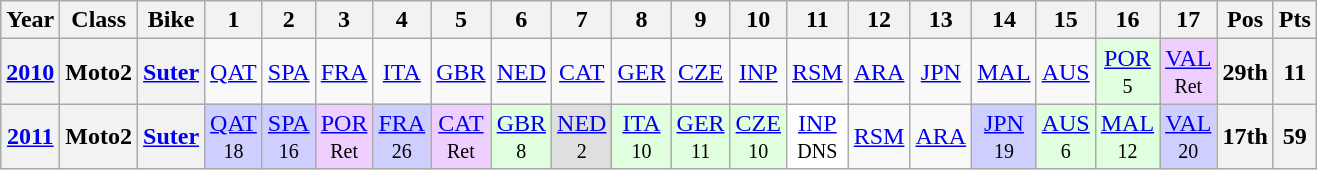<table class="wikitable" style="text-align:center">
<tr>
<th>Year</th>
<th>Class</th>
<th>Bike</th>
<th>1</th>
<th>2</th>
<th>3</th>
<th>4</th>
<th>5</th>
<th>6</th>
<th>7</th>
<th>8</th>
<th>9</th>
<th>10</th>
<th>11</th>
<th>12</th>
<th>13</th>
<th>14</th>
<th>15</th>
<th>16</th>
<th>17</th>
<th>Pos</th>
<th>Pts</th>
</tr>
<tr>
<th><a href='#'>2010</a></th>
<th>Moto2</th>
<th><a href='#'>Suter</a></th>
<td><a href='#'>QAT</a></td>
<td><a href='#'>SPA</a></td>
<td><a href='#'>FRA</a></td>
<td><a href='#'>ITA</a></td>
<td><a href='#'>GBR</a></td>
<td><a href='#'>NED</a></td>
<td><a href='#'>CAT</a></td>
<td><a href='#'>GER</a></td>
<td><a href='#'>CZE</a></td>
<td><a href='#'>INP</a></td>
<td><a href='#'>RSM</a></td>
<td><a href='#'>ARA</a></td>
<td><a href='#'>JPN</a></td>
<td><a href='#'>MAL</a></td>
<td><a href='#'>AUS</a></td>
<td style="background:#dfffdf;"><a href='#'>POR</a><br><small>5</small></td>
<td style="background:#efcfff;"><a href='#'>VAL</a><br><small>Ret</small></td>
<th>29th</th>
<th>11</th>
</tr>
<tr>
<th><a href='#'>2011</a></th>
<th>Moto2</th>
<th><a href='#'>Suter</a></th>
<td style="background:#cfcfff;"><a href='#'>QAT</a><br><small>18</small></td>
<td style="background:#cfcfff;"><a href='#'>SPA</a><br><small>16</small></td>
<td style="background:#efcfff;"><a href='#'>POR</a><br><small>Ret</small></td>
<td style="background:#cfcfff;"><a href='#'>FRA</a><br><small>26</small></td>
<td style="background:#efcfff;"><a href='#'>CAT</a><br><small>Ret</small></td>
<td style="background:#dfffdf;"><a href='#'>GBR</a><br><small>8</small></td>
<td style="background:#dfdfdf;"><a href='#'>NED</a><br><small>2</small></td>
<td style="background:#dfffdf;"><a href='#'>ITA</a><br><small>10</small></td>
<td style="background:#dfffdf;"><a href='#'>GER</a><br><small>11</small></td>
<td style="background:#dfffdf;"><a href='#'>CZE</a><br><small>10</small></td>
<td style="background:#ffffff;"><a href='#'>INP</a><br><small>DNS</small></td>
<td><a href='#'>RSM</a></td>
<td><a href='#'>ARA</a></td>
<td style="background:#CFCFFF;"><a href='#'>JPN</a><br><small>19</small></td>
<td style="background:#dfffdf;"><a href='#'>AUS</a><br><small>6</small></td>
<td style="background:#dfffdf;"><a href='#'>MAL</a><br><small>12</small></td>
<td style="background:#CFCFFF;"><a href='#'>VAL</a><br><small>20</small></td>
<th>17th</th>
<th>59</th>
</tr>
</table>
